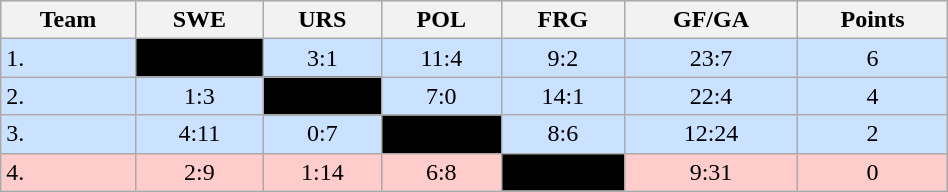<table class="wikitable" bgcolor="#EFEFFF" width="50%">
<tr bgcolor="#BCD2EE">
<th>Team</th>
<th>SWE</th>
<th>URS</th>
<th>POL</th>
<th>FRG</th>
<th>GF/GA</th>
<th>Points</th>
</tr>
<tr bgcolor="#CAE1FF" align="center">
<td align="left">1. </td>
<td style="background:#000000;"></td>
<td>3:1</td>
<td>11:4</td>
<td>9:2</td>
<td>23:7</td>
<td>6</td>
</tr>
<tr bgcolor="#CAE1FF" align="center">
<td align="left">2. </td>
<td>1:3</td>
<td style="background:#000000;"></td>
<td>7:0</td>
<td>14:1</td>
<td>22:4</td>
<td>4</td>
</tr>
<tr bgcolor="#CAE1FF" align="center">
<td align="left">3. </td>
<td>4:11</td>
<td>0:7</td>
<td style="background:#000000;"></td>
<td>8:6</td>
<td>12:24</td>
<td>2</td>
</tr>
<tr bgcolor="#ffcccc" align="center">
<td align="left">4. </td>
<td>2:9</td>
<td>1:14</td>
<td>6:8</td>
<td style="background:#000000;"></td>
<td>9:31</td>
<td>0</td>
</tr>
</table>
